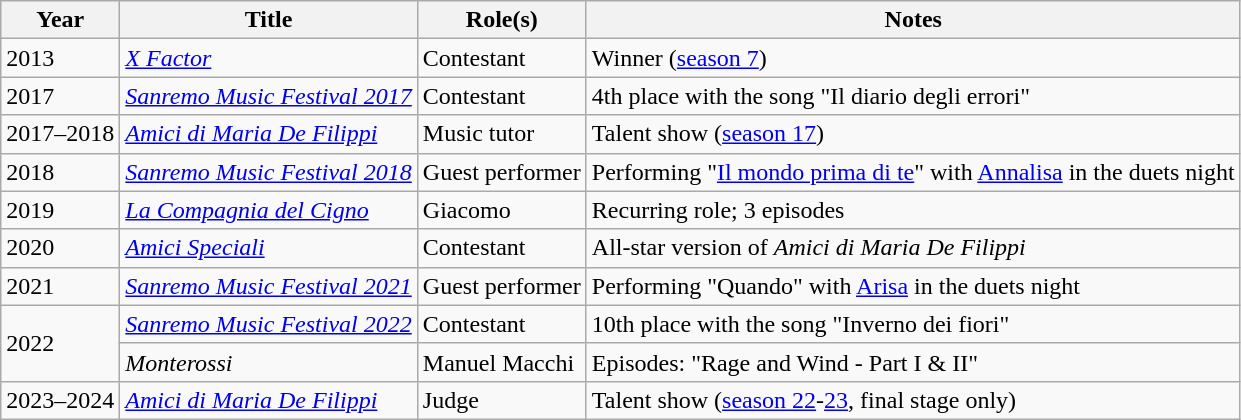<table class="wikitable plainrowheaders sortable">
<tr>
<th scope="col">Year</th>
<th scope="col">Title</th>
<th scope="col">Role(s)</th>
<th scope="col" class="unsortable">Notes</th>
</tr>
<tr>
<td>2013</td>
<td><em><a href='#'>X Factor</a></em></td>
<td>Contestant</td>
<td>Winner (<a href='#'>season 7</a>)</td>
</tr>
<tr>
<td>2017</td>
<td><em><a href='#'>Sanremo Music Festival 2017</a></em></td>
<td>Contestant</td>
<td>4th place with the song "Il diario degli errori"</td>
</tr>
<tr>
<td>2017–2018</td>
<td><em><a href='#'>Amici di Maria De Filippi</a></em></td>
<td>Music tutor</td>
<td>Talent show (<a href='#'>season 17</a>)</td>
</tr>
<tr>
<td>2018</td>
<td><em><a href='#'>Sanremo Music Festival 2018</a></em></td>
<td>Guest performer</td>
<td>Performing "<a href='#'>Il mondo prima di te</a>" with <a href='#'>Annalisa</a> in the duets night</td>
</tr>
<tr>
<td>2019</td>
<td><em><a href='#'>La Compagnia del Cigno</a></em></td>
<td>Giacomo</td>
<td>Recurring role; 3 episodes</td>
</tr>
<tr>
<td>2020</td>
<td><em><a href='#'>Amici Speciali</a></em></td>
<td>Contestant</td>
<td>All-star version of <em>Amici di Maria De Filippi</em></td>
</tr>
<tr>
<td>2021</td>
<td><em><a href='#'>Sanremo Music Festival 2021</a></em></td>
<td>Guest performer</td>
<td>Performing "Quando" with <a href='#'>Arisa</a> in the duets night</td>
</tr>
<tr>
<td rowspan="2">2022</td>
<td><em><a href='#'>Sanremo Music Festival 2022</a></em></td>
<td>Contestant</td>
<td>10th place with the song "Inverno dei fiori"</td>
</tr>
<tr>
<td><em>Monterossi</em></td>
<td>Manuel Macchi</td>
<td>Episodes: "Rage and Wind - Part I & II"</td>
</tr>
<tr>
<td>2023–2024</td>
<td><em><a href='#'>Amici di Maria De Filippi</a></em></td>
<td>Judge</td>
<td>Talent show (<a href='#'>season 22</a>-<a href='#'>23</a>, final stage only)</td>
</tr>
</table>
